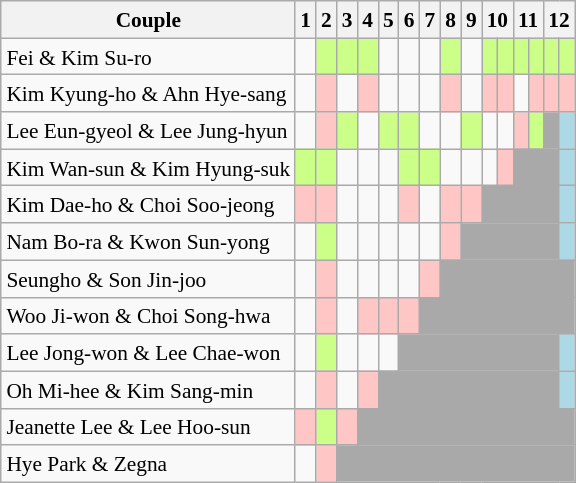<table class="wikitable" style="margin:auto; font-size:89%; line-height:18px;">
<tr>
<th>Couple</th>
<th>1</th>
<th>2</th>
<th>3</th>
<th>4</th>
<th>5</th>
<th>6</th>
<th>7</th>
<th>8</th>
<th>9</th>
<th colspan=2>10</th>
<th colspan=2>11</th>
<th colspan=2>12</th>
</tr>
<tr>
<td>Fei & Kim Su-ro</td>
<td></td>
<td style="background:#ccff88;"></td>
<td style="background:#ccff88;"></td>
<td style="background:#ccff88;"></td>
<td></td>
<td></td>
<td></td>
<td style="background:#ccff88;"></td>
<td></td>
<td style="background:#ccff88;"></td>
<td style="background:#ccff88;"></td>
<td style="background:#ccff88;"></td>
<td style="background:#ccff88;"></td>
<td style="background:#ccff88;"></td>
<td style="background:#ccff88;"></td>
</tr>
<tr>
<td>Kim Kyung-ho & Ahn Hye-sang</td>
<td></td>
<td style="background:#ffc6c6;"></td>
<td></td>
<td style="background:#ffc6c6;"></td>
<td></td>
<td></td>
<td></td>
<td style="background:#ffc6c6;"></td>
<td></td>
<td style="background:#ffc6c6;"></td>
<td style="background:#ffc6c6;"></td>
<td></td>
<td style="background:#ffc6c6;"></td>
<td style="background:#ffc6c6;"></td>
<td style="background:#ffc6c6;"></td>
</tr>
<tr>
<td>Lee Eun-gyeol & Lee Jung-hyun</td>
<td></td>
<td style="background:#ffc6c6;"></td>
<td style="background:#ccff88;"></td>
<td></td>
<td style="background:#ccff88;"></td>
<td style="background:#ccff88;"></td>
<td></td>
<td></td>
<td style="background:#ccff88;"></td>
<td></td>
<td></td>
<td style="background:#ffc6c6;"></td>
<td style="background:#ccff88;"></td>
<td style="background:darkgrey;" colspan="1"></td>
<td style="background:lightblue;"></td>
</tr>
<tr>
<td>Kim Wan-sun & Kim Hyung-suk</td>
<td style="background:#ccff88;"></td>
<td style="background:#ccff88;"></td>
<td></td>
<td></td>
<td></td>
<td style="background:#ccff88;"></td>
<td style="background:#ccff88;"></td>
<td></td>
<td></td>
<td></td>
<td style="background:#ffc6c6;"></td>
<td style="background:darkgrey;" colspan="3"></td>
<td style="background:lightblue;"></td>
</tr>
<tr>
<td>Kim Dae-ho & Choi Soo-jeong</td>
<td style="background:#ffc6c6;"></td>
<td style="background:#ffc6c6;"></td>
<td></td>
<td></td>
<td></td>
<td style="background:#ffc6c6;"></td>
<td></td>
<td style="background:#ffc6c6;"></td>
<td style="background:#ffc6c6;"></td>
<td style="background:darkgrey;" colspan="5"></td>
<td style="background:lightblue;"></td>
</tr>
<tr>
<td>Nam Bo-ra & Kwon Sun-yong</td>
<td></td>
<td style="background:#ccff88;"></td>
<td></td>
<td></td>
<td></td>
<td></td>
<td></td>
<td style="background:#ffc6c6;"></td>
<td style="background:darkgrey;" colspan="6"></td>
<td style="background:lightblue;"></td>
</tr>
<tr>
<td>Seungho & Son Jin-joo</td>
<td></td>
<td style="background:#ffc6c6;"></td>
<td></td>
<td></td>
<td></td>
<td></td>
<td style="background:#ffc6c6;"></td>
<td style="background:darkgrey;" colspan="8"></td>
</tr>
<tr>
<td>Woo Ji-won & Choi Song-hwa</td>
<td></td>
<td style="background:#ffc6c6;"></td>
<td></td>
<td style="background:#ffc6c6;"></td>
<td style="background:#ffc6c6;"></td>
<td style="background:#ffc6c6;"></td>
<td style="background:darkgrey;" colspan="9"></td>
</tr>
<tr>
<td>Lee Jong-won & Lee Chae-won</td>
<td></td>
<td style="background:#ccff88;"></td>
<td></td>
<td></td>
<td></td>
<td style="background:darkgrey;" colspan="9"></td>
<td style="background:lightblue;"></td>
</tr>
<tr>
<td>Oh Mi-hee & Kim Sang-min</td>
<td></td>
<td style="background:#ffc6c6;"></td>
<td></td>
<td style="background:#ffc6c6;"></td>
<td style="background:darkgrey;" colspan="10"></td>
<td style="background:lightblue;"></td>
</tr>
<tr>
<td>Jeanette Lee & Lee Hoo-sun</td>
<td style="background:#ffc6c6;"></td>
<td style="background:#ccff88;"></td>
<td style="background:#ffc6c6;"></td>
<td style="background:darkgrey;" colspan="12"></td>
</tr>
<tr>
<td>Hye Park & Zegna</td>
<td></td>
<td style="background:#ffc6c6;"></td>
<td style="background:darkgrey;" colspan="13"></td>
</tr>
</table>
